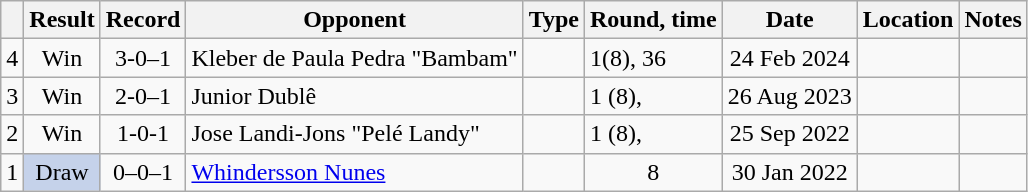<table class="wikitable" style="text-align:center">
<tr>
<th></th>
<th>Result</th>
<th>Record</th>
<th>Opponent</th>
<th>Type</th>
<th>Round, time</th>
<th>Date</th>
<th>Location</th>
<th>Notes</th>
</tr>
<tr>
<td>4</td>
<td>Win</td>
<td>3-0–1</td>
<td style="text-align:left;">Kleber de Paula Pedra "Bambam"</td>
<td></td>
<td style="text-align:left;">1(8), 36</td>
<td>24 Feb 2024</td>
<td style="text-align:left;"></td>
<td></td>
</tr>
<tr>
<td>3</td>
<td>Win</td>
<td>2-0–1</td>
<td style="text-align:left;">Junior Dublê</td>
<td></td>
<td style="text-align:left;">1 (8), </td>
<td>26 Aug 2023</td>
<td style="text-align:left;"></td>
<td style="text-align:left;"></td>
</tr>
<tr>
<td>2</td>
<td>Win</td>
<td>1-0-1</td>
<td style="text-align:left;">Jose Landi-Jons "Pelé Landy"</td>
<td style="text-align:left;"></td>
<td style="text-align:left;">1 (8), </td>
<td>25 Sep 2022</td>
<td></td>
</tr>
<tr>
<td>1</td>
<td style="background:#c5d2ea; color:black; vertical-align:middle; text-align:center; " class="table-draw">Draw</td>
<td>0–0–1</td>
<td style="text-align:left;"><a href='#'>Whindersson Nunes</a></td>
<td></td>
<td>8</td>
<td>30 Jan 2022</td>
<td style="text-align:left;"></td>
<td style="text-align:left;"></td>
</tr>
</table>
